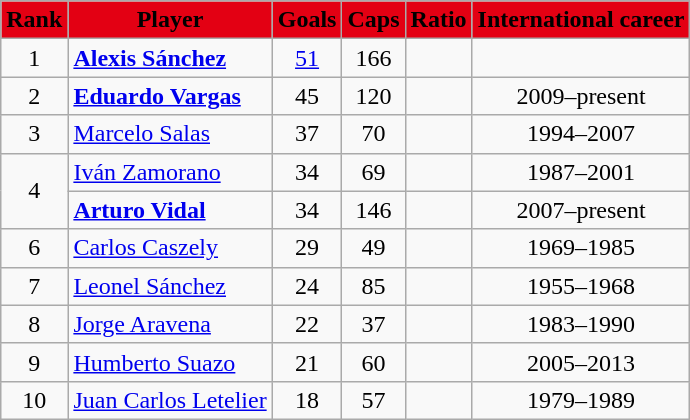<table class="wikitable sortable" style="text-align: center">
<tr align=center>
<th style="background:#E30013"><span>Rank</span></th>
<th style="background:#E30013"><span>Player</span></th>
<th style="background:#E30013"><span>Goals</span></th>
<th style="background:#E30013"><span>Caps</span></th>
<th style="background:#E30013"><span>Ratio</span></th>
<th style="background:#E30013"><span>International career</span></th>
</tr>
<tr>
<td>1</td>
<td align=left><strong><a href='#'>Alexis Sánchez</a></strong></td>
<td><a href='#'>51</a></td>
<td>166</td>
<td></td>
<td></td>
</tr>
<tr>
<td>2</td>
<td align=left><strong><a href='#'>Eduardo Vargas</a></strong></td>
<td>45</td>
<td>120</td>
<td></td>
<td>2009–present</td>
</tr>
<tr>
<td>3</td>
<td align=left><a href='#'>Marcelo Salas</a></td>
<td>37</td>
<td>70</td>
<td></td>
<td>1994–2007</td>
</tr>
<tr>
<td rowspan=2>4</td>
<td align=left><a href='#'>Iván Zamorano</a></td>
<td>34</td>
<td>69</td>
<td></td>
<td>1987–2001</td>
</tr>
<tr>
<td align=left><strong><a href='#'>Arturo Vidal</a></strong></td>
<td>34</td>
<td>146</td>
<td></td>
<td>2007–present</td>
</tr>
<tr>
<td>6</td>
<td align=left><a href='#'>Carlos Caszely</a></td>
<td>29</td>
<td>49</td>
<td></td>
<td>1969–1985</td>
</tr>
<tr>
<td>7</td>
<td align=left><a href='#'>Leonel Sánchez</a></td>
<td>24</td>
<td>85</td>
<td></td>
<td>1955–1968</td>
</tr>
<tr>
<td>8</td>
<td align=left><a href='#'>Jorge Aravena</a></td>
<td>22</td>
<td>37</td>
<td></td>
<td>1983–1990</td>
</tr>
<tr>
<td>9</td>
<td align=left><a href='#'>Humberto Suazo</a></td>
<td>21</td>
<td>60</td>
<td></td>
<td>2005–2013</td>
</tr>
<tr>
<td>10</td>
<td align=left><a href='#'>Juan Carlos Letelier</a></td>
<td>18</td>
<td>57</td>
<td></td>
<td>1979–1989</td>
</tr>
</table>
